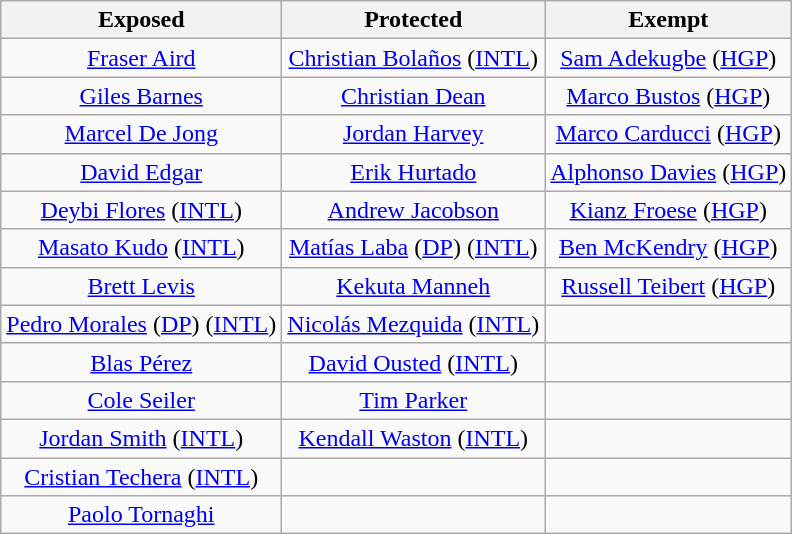<table class="wikitable" style="text-align:center">
<tr>
<th>Exposed</th>
<th>Protected</th>
<th>Exempt</th>
</tr>
<tr>
<td><a href='#'>Fraser Aird</a></td>
<td><a href='#'>Christian Bolaños</a> (<a href='#'>INTL</a>)</td>
<td><a href='#'>Sam Adekugbe</a> (<a href='#'>HGP</a>)</td>
</tr>
<tr>
<td><a href='#'>Giles Barnes</a></td>
<td><a href='#'>Christian Dean</a></td>
<td><a href='#'>Marco Bustos</a> (<a href='#'>HGP</a>)</td>
</tr>
<tr>
<td><a href='#'>Marcel De Jong</a></td>
<td><a href='#'>Jordan Harvey</a></td>
<td><a href='#'>Marco Carducci</a> (<a href='#'>HGP</a>)</td>
</tr>
<tr>
<td><a href='#'>David Edgar</a></td>
<td><a href='#'>Erik Hurtado</a></td>
<td><a href='#'>Alphonso Davies</a> (<a href='#'>HGP</a>)</td>
</tr>
<tr>
<td><a href='#'>Deybi Flores</a> (<a href='#'>INTL</a>)</td>
<td><a href='#'>Andrew Jacobson</a></td>
<td><a href='#'>Kianz Froese</a> (<a href='#'>HGP</a>)</td>
</tr>
<tr>
<td><a href='#'>Masato Kudo</a> (<a href='#'>INTL</a>)</td>
<td><a href='#'>Matías Laba</a> (<a href='#'>DP</a>) (<a href='#'>INTL</a>)</td>
<td><a href='#'>Ben McKendry</a> (<a href='#'>HGP</a>)</td>
</tr>
<tr>
<td><a href='#'>Brett Levis</a></td>
<td><a href='#'>Kekuta Manneh</a></td>
<td><a href='#'>Russell Teibert</a> (<a href='#'>HGP</a>)</td>
</tr>
<tr>
<td><a href='#'>Pedro Morales</a> (<a href='#'>DP</a>) (<a href='#'>INTL</a>)</td>
<td><a href='#'>Nicolás Mezquida</a> (<a href='#'>INTL</a>)</td>
<td></td>
</tr>
<tr>
<td><a href='#'>Blas Pérez</a></td>
<td><a href='#'>David Ousted</a> (<a href='#'>INTL</a>)</td>
<td></td>
</tr>
<tr>
<td><a href='#'>Cole Seiler</a></td>
<td><a href='#'>Tim Parker</a></td>
<td></td>
</tr>
<tr>
<td><a href='#'>Jordan Smith</a> (<a href='#'>INTL</a>)</td>
<td><a href='#'>Kendall Waston</a> (<a href='#'>INTL</a>)</td>
<td></td>
</tr>
<tr>
<td><a href='#'>Cristian Techera</a> (<a href='#'>INTL</a>)</td>
<td></td>
<td></td>
</tr>
<tr>
<td><a href='#'>Paolo Tornaghi</a></td>
<td></td>
<td></td>
</tr>
</table>
